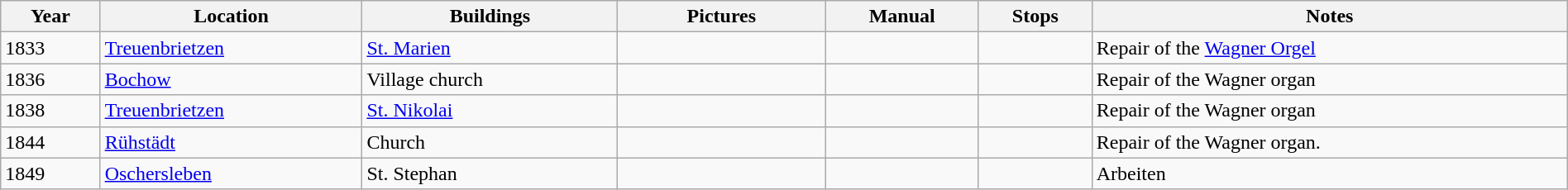<table class="wikitable sortable" width="100%">
<tr class="hintergrundfarbe5">
<th>Year</th>
<th>Location</th>
<th>Buildings</th>
<th class=unsortable style="width:160px">Pictures</th>
<th>Manual</th>
<th>Stops</th>
<th class="unsortable">Notes</th>
</tr>
<tr>
<td>1833</td>
<td><a href='#'>Treuenbrietzen</a></td>
<td><a href='#'>St. Marien</a></td>
<td></td>
<td></td>
<td></td>
<td>Repair of the <a href='#'>Wagner Orgel</a></td>
</tr>
<tr>
<td>1836</td>
<td><a href='#'>Bochow</a></td>
<td>Village church</td>
<td></td>
<td></td>
<td></td>
<td>Repair of the Wagner organ</td>
</tr>
<tr>
<td>1838</td>
<td><a href='#'>Treuenbrietzen</a></td>
<td><a href='#'>St. Nikolai</a></td>
<td></td>
<td></td>
<td></td>
<td>Repair of the Wagner organ</td>
</tr>
<tr>
<td>1844</td>
<td><a href='#'>Rühstädt</a></td>
<td>Church</td>
<td></td>
<td></td>
<td></td>
<td>Repair of the Wagner organ. </td>
</tr>
<tr>
<td>1849</td>
<td><a href='#'>Oschersleben</a></td>
<td>St. Stephan</td>
<td></td>
<td></td>
<td></td>
<td>Arbeiten</td>
</tr>
</table>
